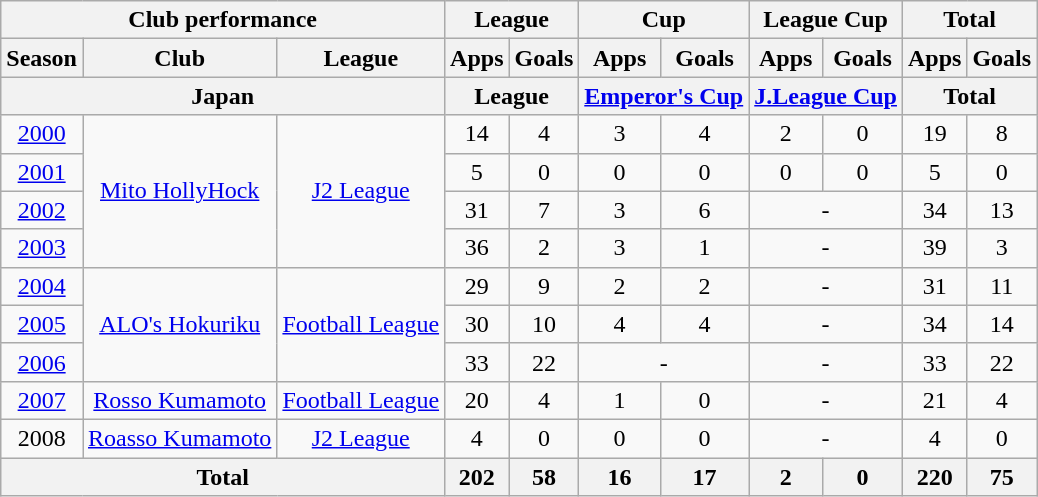<table class="wikitable" style="text-align:center;">
<tr>
<th colspan=3>Club performance</th>
<th colspan=2>League</th>
<th colspan=2>Cup</th>
<th colspan=2>League Cup</th>
<th colspan=2>Total</th>
</tr>
<tr>
<th>Season</th>
<th>Club</th>
<th>League</th>
<th>Apps</th>
<th>Goals</th>
<th>Apps</th>
<th>Goals</th>
<th>Apps</th>
<th>Goals</th>
<th>Apps</th>
<th>Goals</th>
</tr>
<tr>
<th colspan=3>Japan</th>
<th colspan=2>League</th>
<th colspan=2><a href='#'>Emperor's Cup</a></th>
<th colspan=2><a href='#'>J.League Cup</a></th>
<th colspan=2>Total</th>
</tr>
<tr>
<td><a href='#'>2000</a></td>
<td rowspan="4"><a href='#'>Mito HollyHock</a></td>
<td rowspan="4"><a href='#'>J2 League</a></td>
<td>14</td>
<td>4</td>
<td>3</td>
<td>4</td>
<td>2</td>
<td>0</td>
<td>19</td>
<td>8</td>
</tr>
<tr>
<td><a href='#'>2001</a></td>
<td>5</td>
<td>0</td>
<td>0</td>
<td>0</td>
<td>0</td>
<td>0</td>
<td>5</td>
<td>0</td>
</tr>
<tr>
<td><a href='#'>2002</a></td>
<td>31</td>
<td>7</td>
<td>3</td>
<td>6</td>
<td colspan="2">-</td>
<td>34</td>
<td>13</td>
</tr>
<tr>
<td><a href='#'>2003</a></td>
<td>36</td>
<td>2</td>
<td>3</td>
<td>1</td>
<td colspan="2">-</td>
<td>39</td>
<td>3</td>
</tr>
<tr>
<td><a href='#'>2004</a></td>
<td rowspan="3"><a href='#'>ALO's Hokuriku</a></td>
<td rowspan="3"><a href='#'>Football League</a></td>
<td>29</td>
<td>9</td>
<td>2</td>
<td>2</td>
<td colspan="2">-</td>
<td>31</td>
<td>11</td>
</tr>
<tr>
<td><a href='#'>2005</a></td>
<td>30</td>
<td>10</td>
<td>4</td>
<td>4</td>
<td colspan="2">-</td>
<td>34</td>
<td>14</td>
</tr>
<tr>
<td><a href='#'>2006</a></td>
<td>33</td>
<td>22</td>
<td colspan="2">-</td>
<td colspan="2">-</td>
<td>33</td>
<td>22</td>
</tr>
<tr>
<td><a href='#'>2007</a></td>
<td><a href='#'>Rosso Kumamoto</a></td>
<td><a href='#'>Football League</a></td>
<td>20</td>
<td>4</td>
<td>1</td>
<td>0</td>
<td colspan="2">-</td>
<td>21</td>
<td>4</td>
</tr>
<tr>
<td>2008</td>
<td><a href='#'>Roasso Kumamoto</a></td>
<td><a href='#'>J2 League</a></td>
<td>4</td>
<td>0</td>
<td>0</td>
<td>0</td>
<td colspan="2">-</td>
<td>4</td>
<td>0</td>
</tr>
<tr>
<th colspan=3>Total</th>
<th>202</th>
<th>58</th>
<th>16</th>
<th>17</th>
<th>2</th>
<th>0</th>
<th>220</th>
<th>75</th>
</tr>
</table>
